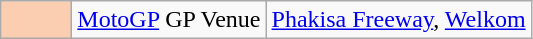<table class="wikitable">
<tr>
<td width=40px align=center style="background-color:#FBCEB1"></td>
<td><a href='#'>MotoGP</a> GP Venue</td>
<td><a href='#'>Phakisa Freeway</a>, <a href='#'>Welkom</a></td>
</tr>
</table>
